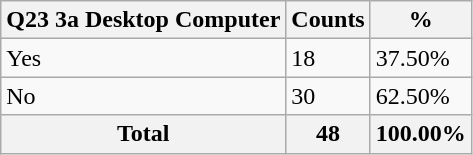<table class="wikitable sortable">
<tr>
<th>Q23 3a Desktop Computer</th>
<th>Counts</th>
<th>%</th>
</tr>
<tr>
<td>Yes</td>
<td>18</td>
<td>37.50%</td>
</tr>
<tr>
<td>No</td>
<td>30</td>
<td>62.50%</td>
</tr>
<tr>
<th>Total</th>
<th>48</th>
<th>100.00%</th>
</tr>
</table>
